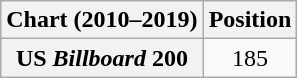<table class="wikitable plainrowheaders" style="text-align:center">
<tr>
<th scope="col">Chart (2010–2019)</th>
<th scope="col">Position</th>
</tr>
<tr>
<th scope="row">US <em>Billboard</em> 200</th>
<td>185</td>
</tr>
</table>
